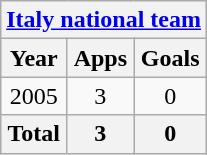<table class="wikitable" style="text-align:center">
<tr>
<th colspan=4><a href='#'>Italy national team</a></th>
</tr>
<tr>
<th>Year</th>
<th>Apps</th>
<th>Goals</th>
</tr>
<tr>
<td>2005</td>
<td>3</td>
<td>0</td>
</tr>
<tr>
<th>Total</th>
<th>3</th>
<th>0</th>
</tr>
</table>
